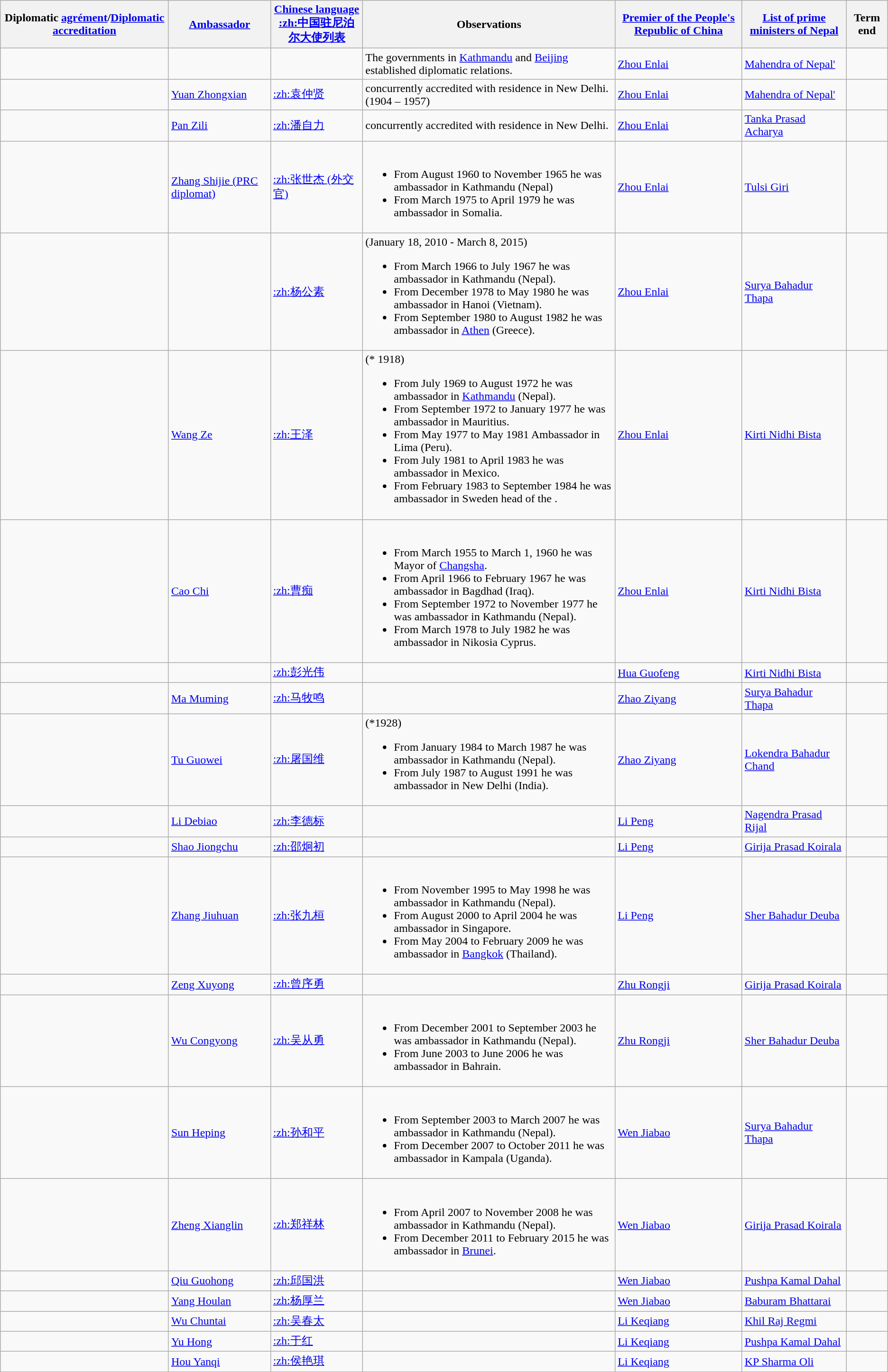<table class="wikitable sortable">
<tr>
<th>Diplomatic <a href='#'>agrément</a>/<a href='#'>Diplomatic accreditation</a></th>
<th><a href='#'>Ambassador</a></th>
<th><a href='#'>Chinese language</a><br><a href='#'>:zh:中国驻尼泊尔大使列表</a></th>
<th>Observations</th>
<th><a href='#'>Premier of the People's Republic of China</a></th>
<th><a href='#'>List of prime ministers of Nepal</a></th>
<th>Term end</th>
</tr>
<tr>
<td></td>
<td></td>
<td></td>
<td>The governments in <a href='#'>Kathmandu</a> and <a href='#'>Beijing</a> established diplomatic relations.</td>
<td><a href='#'>Zhou Enlai</a></td>
<td><a href='#'>Mahendra of Nepal'</a></td>
<td></td>
</tr>
<tr>
<td></td>
<td><a href='#'>Yuan Zhongxian</a></td>
<td><a href='#'>:zh:袁仲贤</a></td>
<td>concurrently accredited with residence in New Delhi. (1904 – 1957)</td>
<td><a href='#'>Zhou Enlai</a></td>
<td><a href='#'>Mahendra of Nepal'</a></td>
<td></td>
</tr>
<tr>
<td></td>
<td><a href='#'>Pan Zili</a></td>
<td><a href='#'>:zh:潘自力</a></td>
<td>concurrently accredited with residence in New Delhi.</td>
<td><a href='#'>Zhou Enlai</a></td>
<td><a href='#'>Tanka Prasad Acharya</a></td>
<td></td>
</tr>
<tr>
<td></td>
<td><a href='#'>Zhang Shijie (PRC diplomat)</a></td>
<td><a href='#'>:zh:张世杰 (外交官)</a></td>
<td><br><ul><li>From August 1960 to November 1965 he was ambassador in Kathmandu (Nepal)</li><li>From March 1975 to April 1979 he was ambassador in Somalia.</li></ul></td>
<td><a href='#'>Zhou Enlai</a></td>
<td><a href='#'>Tulsi Giri</a></td>
<td></td>
</tr>
<tr>
<td></td>
<td></td>
<td><a href='#'>:zh:杨公素</a></td>
<td>(January 18, 2010 - March 8, 2015)<br><ul><li>From March 1966 to July 1967 he was ambassador in Kathmandu (Nepal).</li><li>From December 1978 to May 1980 he was ambassador in Hanoi (Vietnam).</li><li>From September 1980 to August 1982 he was ambassador in <a href='#'>Athen</a> (Greece).</li></ul></td>
<td><a href='#'>Zhou Enlai</a></td>
<td><a href='#'>Surya Bahadur Thapa</a></td>
<td></td>
</tr>
<tr>
<td></td>
<td><a href='#'>Wang Ze</a></td>
<td><a href='#'>:zh:王泽</a></td>
<td>(* 1918)<br><ul><li>From July 1969 to August 1972 he was ambassador in <a href='#'>Kathmandu</a> (Nepal).</li><li>From September 1972 to January 1977 he was ambassador in Mauritius.</li><li>From May 1977 to May 1981 Ambassador in Lima (Peru).</li><li>From July 1981 to April 1983 he was ambassador in Mexico.</li><li>From February 1983 to September 1984 he was ambassador in Sweden head of the .</li></ul></td>
<td><a href='#'>Zhou Enlai</a></td>
<td><a href='#'>Kirti Nidhi Bista</a></td>
<td></td>
</tr>
<tr>
<td></td>
<td><a href='#'>Cao Chi</a></td>
<td><a href='#'>:zh:曹痴</a></td>
<td><br><ul><li>From March 1955 to March 1, 1960 he was Mayor of <a href='#'>Changsha</a>.</li><li>From April 1966 to February 1967 he was ambassador in Bagdhad (Iraq).</li><li>From September 1972 to November 1977 he was ambassador in Kathmandu (Nepal).</li><li>From March 1978 to July 1982 he was ambassador in Nikosia Cyprus.</li></ul></td>
<td><a href='#'>Zhou Enlai</a></td>
<td><a href='#'>Kirti Nidhi Bista</a></td>
<td></td>
</tr>
<tr>
<td></td>
<td></td>
<td><a href='#'>:zh:彭光伟</a></td>
<td></td>
<td><a href='#'>Hua Guofeng</a></td>
<td><a href='#'>Kirti Nidhi Bista</a></td>
<td></td>
</tr>
<tr>
<td></td>
<td><a href='#'>Ma Muming</a></td>
<td><a href='#'>:zh:马牧鸣</a></td>
<td></td>
<td><a href='#'>Zhao Ziyang</a></td>
<td><a href='#'>Surya Bahadur Thapa</a></td>
<td></td>
</tr>
<tr>
<td></td>
<td><a href='#'>Tu Guowei</a></td>
<td><a href='#'>:zh:屠国维</a></td>
<td>(*1928)<br><ul><li>From January 1984 to March 1987 he was ambassador in Kathmandu (Nepal).</li><li>From July 1987 to August 1991 he was ambassador in New Delhi (India).</li></ul></td>
<td><a href='#'>Zhao Ziyang</a></td>
<td><a href='#'>Lokendra Bahadur Chand</a></td>
<td></td>
</tr>
<tr>
<td></td>
<td><a href='#'>Li Debiao</a></td>
<td><a href='#'>:zh:李德标</a></td>
<td></td>
<td><a href='#'>Li Peng</a></td>
<td><a href='#'>Nagendra Prasad Rijal</a></td>
<td></td>
</tr>
<tr>
<td></td>
<td><a href='#'>Shao Jiongchu</a></td>
<td><a href='#'>:zh:邵炯初</a></td>
<td></td>
<td><a href='#'>Li Peng</a></td>
<td><a href='#'>Girija Prasad Koirala</a></td>
<td></td>
</tr>
<tr>
<td></td>
<td><a href='#'>Zhang Jiuhuan</a></td>
<td><a href='#'>:zh:张九桓</a></td>
<td><br><ul><li>From November 1995 to May 1998 he was ambassador in Kathmandu (Nepal).</li><li>From August 2000 to April 2004 he was ambassador in Singapore.</li><li>From May 2004 to February 2009 he was ambassador in <a href='#'>Bangkok</a> (Thailand).</li></ul></td>
<td><a href='#'>Li Peng</a></td>
<td><a href='#'>Sher Bahadur Deuba</a></td>
<td></td>
</tr>
<tr>
<td></td>
<td><a href='#'>Zeng Xuyong</a></td>
<td><a href='#'>:zh:曾序勇</a></td>
<td></td>
<td><a href='#'>Zhu Rongji</a></td>
<td><a href='#'>Girija Prasad Koirala</a></td>
<td></td>
</tr>
<tr>
<td></td>
<td><a href='#'>Wu Congyong</a></td>
<td><a href='#'>:zh:吴从勇</a></td>
<td><br><ul><li>From December 2001 to September 2003 he was ambassador in Kathmandu (Nepal).</li><li>From June 2003 to June 2006 he was ambassador in Bahrain.</li></ul></td>
<td><a href='#'>Zhu Rongji</a></td>
<td><a href='#'>Sher Bahadur Deuba</a></td>
<td></td>
</tr>
<tr>
<td></td>
<td><a href='#'>Sun Heping</a></td>
<td><a href='#'>:zh:孙和平</a></td>
<td><br><ul><li>From September 2003 to March 2007 he was ambassador in Kathmandu (Nepal).</li><li>From December 2007 to October 2011 he was ambassador in Kampala (Uganda).</li></ul></td>
<td><a href='#'>Wen Jiabao</a></td>
<td><a href='#'>Surya Bahadur Thapa</a></td>
<td></td>
</tr>
<tr>
<td></td>
<td><a href='#'>Zheng Xianglin</a></td>
<td><a href='#'>:zh:郑祥林</a></td>
<td><br><ul><li>From April 2007 to November 2008 he was ambassador in Kathmandu (Nepal).</li><li>From December 2011 to February 2015 he was ambassador in <a href='#'>Brunei</a>.</li></ul></td>
<td><a href='#'>Wen Jiabao</a></td>
<td><a href='#'>Girija Prasad Koirala</a></td>
<td></td>
</tr>
<tr>
<td></td>
<td><a href='#'>Qiu Guohong</a></td>
<td><a href='#'>:zh:邱国洪</a></td>
<td></td>
<td><a href='#'>Wen Jiabao</a></td>
<td><a href='#'>Pushpa Kamal Dahal</a></td>
<td></td>
</tr>
<tr>
<td></td>
<td><a href='#'>Yang Houlan</a></td>
<td><a href='#'>:zh:杨厚兰</a></td>
<td></td>
<td><a href='#'>Wen Jiabao</a></td>
<td><a href='#'>Baburam Bhattarai</a></td>
<td></td>
</tr>
<tr>
<td></td>
<td><a href='#'>Wu Chuntai</a></td>
<td><a href='#'>:zh:吴春太</a></td>
<td></td>
<td><a href='#'>Li Keqiang</a></td>
<td><a href='#'>Khil Raj Regmi</a></td>
<td></td>
</tr>
<tr>
<td></td>
<td><a href='#'>Yu Hong</a></td>
<td><a href='#'>:zh:于红</a></td>
<td></td>
<td><a href='#'>Li Keqiang</a></td>
<td><a href='#'>Pushpa Kamal Dahal</a></td>
<td></td>
</tr>
<tr>
<td></td>
<td><a href='#'>Hou Yanqi</a></td>
<td><a href='#'>:zh:侯艳琪</a></td>
<td></td>
<td><a href='#'>Li Keqiang</a></td>
<td><a href='#'>KP Sharma Oli</a></td>
<td></td>
</tr>
</table>
